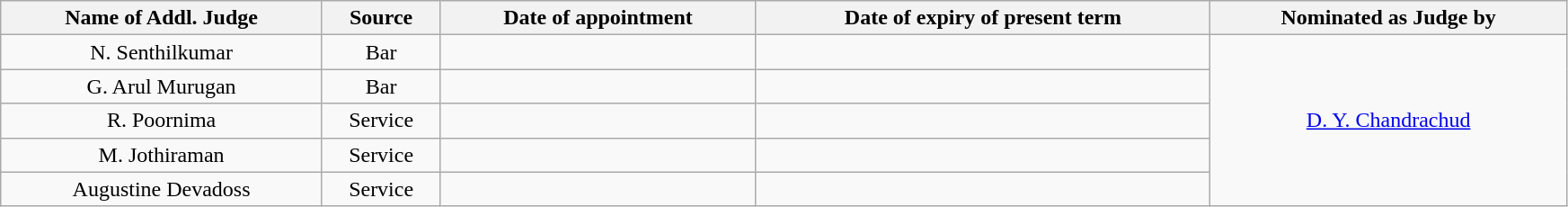<table class="wikitable sortable static-row-numbers static-row-header" style="text-align:center" width="92%">
<tr>
<th>Name of Addl. Judge</th>
<th>Source</th>
<th>Date of appointment</th>
<th>Date of expiry of present term</th>
<th>Nominated as Judge by</th>
</tr>
<tr>
<td>N. Senthilkumar</td>
<td>Bar</td>
<td></td>
<td></td>
<td rowspan="5"><a href='#'>D. Y. Chandrachud</a></td>
</tr>
<tr>
<td>G. Arul Murugan</td>
<td>Bar</td>
<td></td>
<td></td>
</tr>
<tr>
<td>R. Poornima</td>
<td>Service</td>
<td></td>
<td></td>
</tr>
<tr>
<td>M. Jothiraman</td>
<td>Service</td>
<td></td>
<td></td>
</tr>
<tr>
<td>Augustine Devadoss</td>
<td>Service</td>
<td></td>
<td></td>
</tr>
</table>
